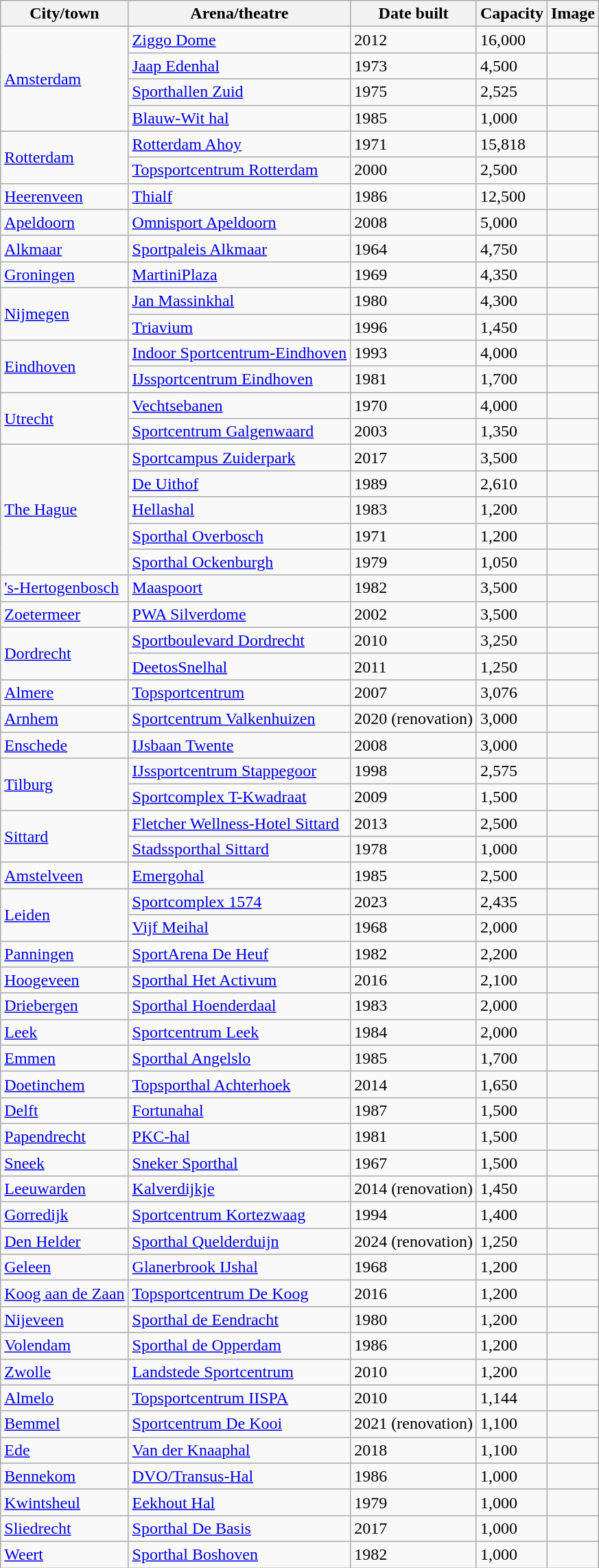<table class="wikitable sortable">
<tr>
<th>City/town</th>
<th>Arena/theatre</th>
<th>Date built</th>
<th data-sort-type="number">Capacity</th>
<th class="unsortable">Image</th>
</tr>
<tr>
<td rowspan=4><a href='#'>Amsterdam</a></td>
<td><a href='#'>Ziggo Dome</a></td>
<td>2012</td>
<td>16,000</td>
<td></td>
</tr>
<tr>
<td><a href='#'>Jaap Edenhal</a></td>
<td>1973</td>
<td>4,500</td>
<td></td>
</tr>
<tr>
<td><a href='#'>Sporthallen Zuid</a></td>
<td>1975</td>
<td>2,525</td>
<td></td>
</tr>
<tr>
<td><a href='#'>Blauw-Wit hal</a></td>
<td>1985</td>
<td>1,000</td>
<td></td>
</tr>
<tr>
<td rowspan=2><a href='#'>Rotterdam</a></td>
<td><a href='#'>Rotterdam Ahoy</a></td>
<td>1971</td>
<td>15,818</td>
<td></td>
</tr>
<tr>
<td><a href='#'>Topsportcentrum Rotterdam</a></td>
<td>2000</td>
<td>2,500</td>
<td></td>
</tr>
<tr>
<td><a href='#'>Heerenveen</a></td>
<td><a href='#'>Thialf</a></td>
<td>1986</td>
<td>12,500</td>
<td></td>
</tr>
<tr>
<td><a href='#'>Apeldoorn</a></td>
<td><a href='#'>Omnisport Apeldoorn</a></td>
<td>2008</td>
<td>5,000</td>
<td></td>
</tr>
<tr>
<td><a href='#'>Alkmaar</a></td>
<td><a href='#'>Sportpaleis Alkmaar</a></td>
<td>1964</td>
<td>4,750</td>
<td></td>
</tr>
<tr>
<td><a href='#'>Groningen</a></td>
<td><a href='#'>MartiniPlaza</a></td>
<td>1969</td>
<td>4,350</td>
<td></td>
</tr>
<tr>
<td rowspan=2><a href='#'>Nijmegen</a></td>
<td><a href='#'>Jan Massinkhal</a></td>
<td>1980</td>
<td>4,300</td>
<td></td>
</tr>
<tr>
<td><a href='#'>Triavium</a></td>
<td>1996</td>
<td>1,450</td>
<td></td>
</tr>
<tr>
<td rowspan=2><a href='#'>Eindhoven</a></td>
<td><a href='#'>Indoor Sportcentrum-Eindhoven</a></td>
<td>1993</td>
<td>4,000</td>
<td></td>
</tr>
<tr>
<td><a href='#'>IJssportcentrum Eindhoven</a></td>
<td>1981</td>
<td>1,700</td>
<td></td>
</tr>
<tr>
<td rowspan=2><a href='#'>Utrecht</a></td>
<td><a href='#'>Vechtsebanen</a></td>
<td>1970</td>
<td>4,000</td>
<td></td>
</tr>
<tr>
<td><a href='#'>Sportcentrum Galgenwaard</a></td>
<td>2003</td>
<td>1,350</td>
<td></td>
</tr>
<tr>
<td rowspan=5><a href='#'>The Hague</a></td>
<td><a href='#'>Sportcampus Zuiderpark</a></td>
<td>2017</td>
<td>3,500</td>
<td></td>
</tr>
<tr>
<td><a href='#'>De Uithof</a></td>
<td>1989</td>
<td>2,610</td>
<td></td>
</tr>
<tr>
<td><a href='#'>Hellashal</a></td>
<td>1983</td>
<td>1,200</td>
<td></td>
</tr>
<tr>
<td><a href='#'>Sporthal Overbosch</a></td>
<td>1971</td>
<td>1,200</td>
<td></td>
</tr>
<tr>
<td><a href='#'>Sporthal Ockenburgh</a></td>
<td>1979</td>
<td>1,050</td>
<td></td>
</tr>
<tr>
<td><a href='#'>'s-Hertogenbosch</a></td>
<td><a href='#'>Maaspoort</a></td>
<td>1982</td>
<td>3,500</td>
<td></td>
</tr>
<tr>
<td><a href='#'>Zoetermeer</a></td>
<td><a href='#'>PWA Silverdome</a></td>
<td>2002</td>
<td>3,500</td>
<td></td>
</tr>
<tr>
<td rowspan=2><a href='#'>Dordrecht</a></td>
<td><a href='#'>Sportboulevard Dordrecht</a></td>
<td>2010</td>
<td>3,250</td>
<td></td>
</tr>
<tr>
<td><a href='#'>DeetosSnelhal</a></td>
<td>2011</td>
<td>1,250</td>
<td></td>
</tr>
<tr>
<td><a href='#'>Almere</a></td>
<td><a href='#'>Topsportcentrum</a></td>
<td>2007</td>
<td>3,076</td>
<td></td>
</tr>
<tr>
<td><a href='#'>Arnhem</a></td>
<td><a href='#'>Sportcentrum Valkenhuizen</a></td>
<td>2020 (renovation)</td>
<td>3,000</td>
<td></td>
</tr>
<tr>
<td><a href='#'>Enschede</a></td>
<td><a href='#'>IJsbaan Twente</a></td>
<td>2008</td>
<td>3,000</td>
<td></td>
</tr>
<tr>
<td rowspan=2><a href='#'>Tilburg</a></td>
<td><a href='#'>IJssportcentrum Stappegoor</a></td>
<td>1998</td>
<td>2,575</td>
<td></td>
</tr>
<tr>
<td><a href='#'>Sportcomplex T-Kwadraat</a></td>
<td>2009</td>
<td>1,500</td>
<td></td>
</tr>
<tr>
<td rowspan=2><a href='#'>Sittard</a></td>
<td><a href='#'>Fletcher Wellness-Hotel Sittard</a></td>
<td>2013</td>
<td>2,500</td>
<td></td>
</tr>
<tr>
<td><a href='#'>Stadssporthal Sittard</a></td>
<td>1978</td>
<td>1,000</td>
<td></td>
</tr>
<tr>
<td><a href='#'>Amstelveen</a></td>
<td><a href='#'>Emergohal</a></td>
<td>1985</td>
<td>2,500</td>
<td></td>
</tr>
<tr>
<td rowspan=2><a href='#'>Leiden</a></td>
<td><a href='#'>Sportcomplex 1574</a></td>
<td>2023</td>
<td>2,435</td>
<td></td>
</tr>
<tr>
<td><a href='#'>Vijf Meihal</a></td>
<td>1968</td>
<td>2,000</td>
<td></td>
</tr>
<tr>
<td><a href='#'>Panningen</a></td>
<td><a href='#'>SportArena De Heuf</a></td>
<td>1982</td>
<td>2,200</td>
<td></td>
</tr>
<tr>
<td><a href='#'>Hoogeveen</a></td>
<td><a href='#'>Sporthal Het Activum</a></td>
<td>2016</td>
<td>2,100</td>
<td></td>
</tr>
<tr>
<td><a href='#'>Driebergen</a></td>
<td><a href='#'>Sporthal Hoenderdaal</a></td>
<td>1983</td>
<td>2,000</td>
<td></td>
</tr>
<tr>
<td><a href='#'>Leek</a></td>
<td><a href='#'>Sportcentrum Leek</a></td>
<td>1984</td>
<td>2,000</td>
<td></td>
</tr>
<tr>
<td><a href='#'>Emmen</a></td>
<td><a href='#'>Sporthal Angelslo</a></td>
<td>1985</td>
<td>1,700</td>
<td></td>
</tr>
<tr>
<td><a href='#'>Doetinchem</a></td>
<td><a href='#'>Topsporthal Achterhoek</a></td>
<td>2014</td>
<td>1,650</td>
<td></td>
</tr>
<tr>
<td><a href='#'>Delft</a></td>
<td><a href='#'>Fortunahal</a></td>
<td>1987</td>
<td>1,500</td>
<td></td>
</tr>
<tr>
<td><a href='#'>Papendrecht</a></td>
<td><a href='#'>PKC-hal</a></td>
<td>1981</td>
<td>1,500</td>
<td></td>
</tr>
<tr>
<td><a href='#'>Sneek</a></td>
<td><a href='#'>Sneker Sporthal</a></td>
<td>1967</td>
<td>1,500</td>
<td></td>
</tr>
<tr>
<td><a href='#'>Leeuwarden</a></td>
<td><a href='#'>Kalverdijkje</a></td>
<td>2014 (renovation)</td>
<td>1,450</td>
<td></td>
</tr>
<tr>
<td><a href='#'>Gorredijk</a></td>
<td><a href='#'>Sportcentrum Kortezwaag</a></td>
<td>1994</td>
<td>1,400</td>
<td></td>
</tr>
<tr>
<td><a href='#'>Den Helder</a></td>
<td><a href='#'>Sporthal Quelderduijn</a></td>
<td>2024 (renovation)</td>
<td>1,250</td>
<td></td>
</tr>
<tr>
<td><a href='#'>Geleen</a></td>
<td><a href='#'>Glanerbrook IJshal</a></td>
<td>1968</td>
<td>1,200</td>
<td></td>
</tr>
<tr>
<td><a href='#'>Koog aan de Zaan</a></td>
<td><a href='#'>Topsportcentrum De Koog</a></td>
<td>2016</td>
<td>1,200</td>
<td></td>
</tr>
<tr>
<td><a href='#'>Nijeveen</a></td>
<td><a href='#'>Sporthal de Eendracht</a></td>
<td>1980</td>
<td>1,200</td>
<td></td>
</tr>
<tr>
<td><a href='#'>Volendam</a></td>
<td><a href='#'>Sporthal de Opperdam</a></td>
<td>1986</td>
<td>1,200</td>
<td></td>
</tr>
<tr>
<td><a href='#'>Zwolle</a></td>
<td><a href='#'>Landstede Sportcentrum</a></td>
<td>2010</td>
<td>1,200</td>
<td></td>
</tr>
<tr>
<td><a href='#'>Almelo</a></td>
<td><a href='#'>Topsportcentrum IISPA</a></td>
<td>2010</td>
<td>1,144</td>
<td></td>
</tr>
<tr>
<td><a href='#'>Bemmel</a></td>
<td><a href='#'>Sportcentrum De Kooi</a></td>
<td>2021 (renovation)</td>
<td>1,100</td>
<td></td>
</tr>
<tr>
<td><a href='#'>Ede</a></td>
<td><a href='#'>Van der Knaaphal</a></td>
<td>2018</td>
<td>1,100</td>
<td></td>
</tr>
<tr>
<td><a href='#'>Bennekom</a></td>
<td><a href='#'>DVO/Transus-Hal</a></td>
<td>1986</td>
<td>1,000</td>
<td></td>
</tr>
<tr>
<td><a href='#'>Kwintsheul</a></td>
<td><a href='#'>Eekhout Hal</a></td>
<td>1979</td>
<td>1,000</td>
<td></td>
</tr>
<tr>
<td><a href='#'>Sliedrecht</a></td>
<td><a href='#'>Sporthal De Basis</a></td>
<td>2017</td>
<td>1,000</td>
<td></td>
</tr>
<tr>
<td><a href='#'>Weert</a></td>
<td><a href='#'>Sporthal Boshoven</a></td>
<td>1982</td>
<td>1,000</td>
<td></td>
</tr>
</table>
